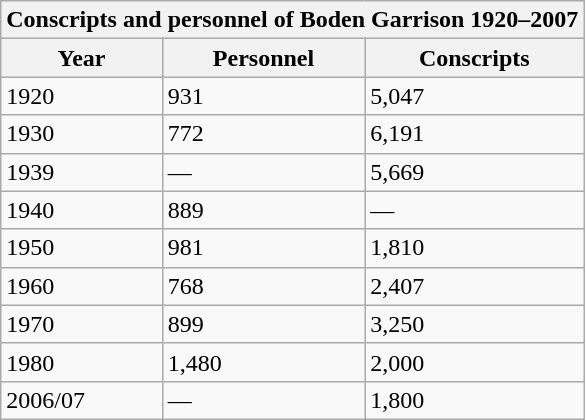<table class="wikitable">
<tr>
<th colspan="4">Conscripts and personnel of Boden Garrison 1920–2007</th>
</tr>
<tr>
<th>Year</th>
<th>Personnel</th>
<th>Conscripts</th>
</tr>
<tr>
<td>1920</td>
<td>931</td>
<td>5,047</td>
</tr>
<tr>
<td>1930</td>
<td>772</td>
<td>6,191</td>
</tr>
<tr>
<td>1939</td>
<td>—</td>
<td>5,669</td>
</tr>
<tr>
<td>1940</td>
<td>889</td>
<td>—</td>
</tr>
<tr>
<td>1950</td>
<td>981</td>
<td>1,810</td>
</tr>
<tr>
<td>1960</td>
<td>768</td>
<td>2,407</td>
</tr>
<tr>
<td>1970</td>
<td>899</td>
<td>3,250</td>
</tr>
<tr>
<td>1980</td>
<td>1,480</td>
<td>2,000</td>
</tr>
<tr>
<td>2006/07</td>
<td>—</td>
<td>1,800</td>
</tr>
</table>
